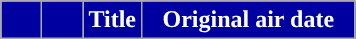<table class=wikitable style="background:#FFFFFF">
<tr style="color:#FFFFFF">
<th style="background:#0000A0; width:20px"></th>
<th style="background:#0000A0; width:20px"></th>
<th style="background:#0000A0;">Title</th>
<th style="background:#0000A0; width:135px">Original air date<br>




















</th>
</tr>
</table>
